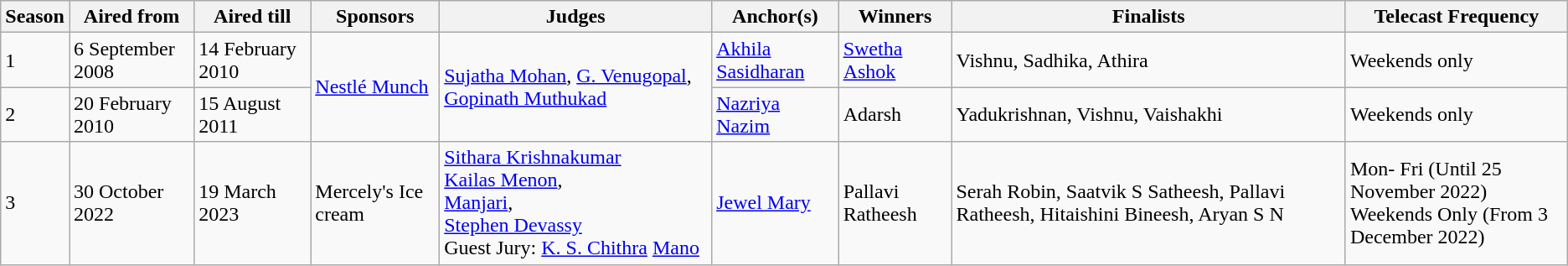<table class="wikitable">
<tr>
<th>Season</th>
<th>Aired from</th>
<th>Aired till</th>
<th>Sponsors</th>
<th>Judges</th>
<th>Anchor(s)</th>
<th>Winners</th>
<th>Finalists</th>
<th>Telecast Frequency</th>
</tr>
<tr>
<td>1</td>
<td>6 September 2008</td>
<td>14 February 2010</td>
<td rowspan=2><a href='#'>Nestlé Munch</a></td>
<td rowspan=2><a href='#'>Sujatha Mohan</a>, <a href='#'>G. Venugopal</a>, <a href='#'>Gopinath Muthukad</a></td>
<td><a href='#'>Akhila Sasidharan</a></td>
<td><a href='#'>Swetha Ashok</a></td>
<td>Vishnu, Sadhika, Athira</td>
<td>Weekends only</td>
</tr>
<tr>
<td>2</td>
<td>20 February 2010</td>
<td>15 August 2011</td>
<td><a href='#'>Nazriya Nazim</a></td>
<td>Adarsh</td>
<td>Yadukrishnan, Vishnu, Vaishakhi</td>
<td>Weekends only</td>
</tr>
<tr>
<td>3</td>
<td>30 October 2022</td>
<td>19 March 2023</td>
<td>Mercely's Ice cream</td>
<td><a href='#'>Sithara Krishnakumar</a> <br><a href='#'>Kailas Menon</a>,<br><a href='#'>Manjari</a>,<br><a href='#'>Stephen Devassy</a><br>Guest Jury:
<a href='#'>K. S. Chithra</a> 
<a href='#'>Mano</a></td>
<td><a href='#'>Jewel Mary</a></td>
<td>Pallavi Ratheesh</td>
<td>Serah Robin, Saatvik S Satheesh, Pallavi Ratheesh, Hitaishini Bineesh, Aryan S N</td>
<td>Mon- Fri (Until 25 November 2022)<br>Weekends Only (From 3 December 2022)</td>
</tr>
</table>
